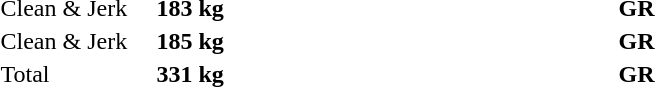<table>
<tr>
<th width=100></th>
<th width=100></th>
<th width=200></th>
<th width=80></th>
</tr>
<tr>
<td>Clean & Jerk</td>
<td><strong>183 kg</strong></td>
<td></td>
<td><strong>GR</strong></td>
</tr>
<tr>
<td>Clean & Jerk</td>
<td><strong>185 kg</strong></td>
<td></td>
<td><strong>GR</strong></td>
</tr>
<tr>
<td>Total</td>
<td><strong>331 kg</strong></td>
<td></td>
<td><strong>GR</strong></td>
</tr>
</table>
